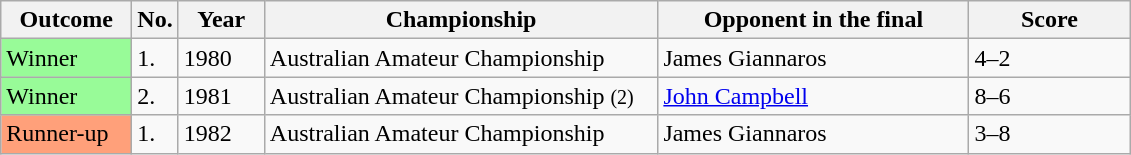<table class="wikitable">
<tr>
<th width="80">Outcome</th>
<th width="20">No.</th>
<th width="50">Year</th>
<th width="255">Championship</th>
<th width="200">Opponent in the final</th>
<th width="100">Score</th>
</tr>
<tr>
<td style="background:#98FB98">Winner</td>
<td>1.</td>
<td>1980</td>
<td>Australian Amateur Championship</td>
<td> James Giannaros</td>
<td>4–2</td>
</tr>
<tr>
<td style="background:#98FB98">Winner</td>
<td>2.</td>
<td>1981</td>
<td>Australian Amateur Championship <small>(2)</small></td>
<td> <a href='#'>John Campbell</a></td>
<td>8–6</td>
</tr>
<tr>
<td style="background:#ffa07a;">Runner-up</td>
<td>1.</td>
<td>1982</td>
<td>Australian Amateur Championship</td>
<td> James Giannaros</td>
<td>3–8</td>
</tr>
</table>
